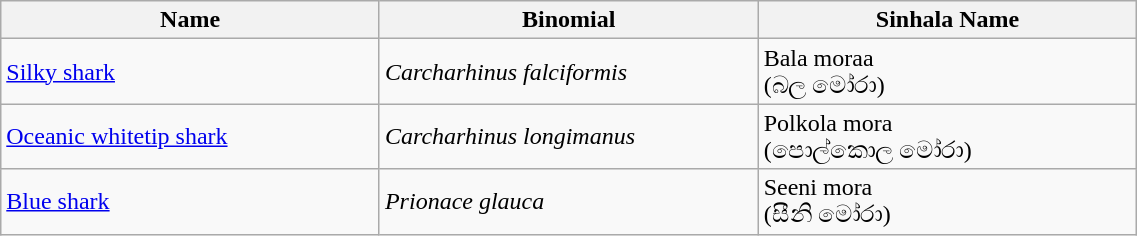<table width=60% class="wikitable">
<tr>
<th width=20%>Name</th>
<th width=20%>Binomial</th>
<th width=20%>Sinhala Name</th>
</tr>
<tr>
<td><a href='#'>Silky shark</a><br></td>
<td><em>Carcharhinus falciformis</em></td>
<td>Bala moraa <br> (බල මෝරා)</td>
</tr>
<tr>
<td><a href='#'>Oceanic whitetip shark</a><br></td>
<td><em>Carcharhinus longimanus</em></td>
<td>Polkola mora <br> (පොල්කොල මෝරා)</td>
</tr>
<tr>
<td><a href='#'>Blue shark</a><br></td>
<td><em>Prionace glauca</em></td>
<td>Seeni mora <br> (සීනි මෝරා)</td>
</tr>
</table>
